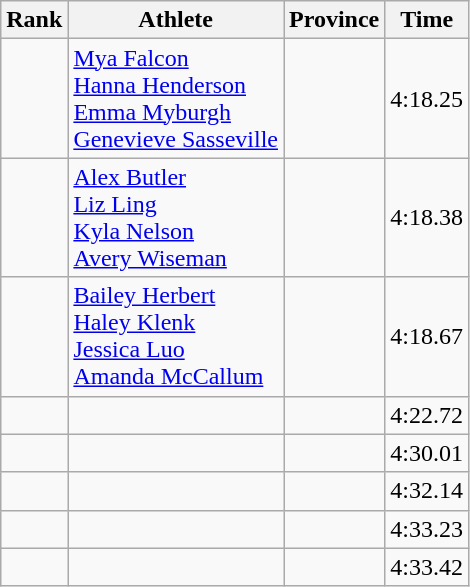<table class="wikitable sortable" style="text-align:center">
<tr>
<th>Rank</th>
<th>Athlete</th>
<th>Province</th>
<th>Time</th>
</tr>
<tr>
<td></td>
<td align=left><a href='#'>Mya Falcon</a><br><a href='#'>Hanna Henderson</a><br><a href='#'>Emma Myburgh</a><br><a href='#'>Genevieve Sasseville</a></td>
<td style="text-align:left;"></td>
<td>4:18.25</td>
</tr>
<tr>
<td></td>
<td align=left><a href='#'>Alex Butler</a><br><a href='#'>Liz Ling</a><br><a href='#'>Kyla Nelson</a><br><a href='#'>Avery Wiseman</a></td>
<td style="text-align:left;"></td>
<td>4:18.38</td>
</tr>
<tr>
<td></td>
<td align=left><a href='#'>Bailey Herbert</a><br><a href='#'>Haley Klenk</a><br><a href='#'>Jessica Luo</a><br><a href='#'>Amanda McCallum</a></td>
<td style="text-align:left;"></td>
<td>4:18.67</td>
</tr>
<tr>
<td></td>
<td align=left></td>
<td style="text-align:left;"></td>
<td>4:22.72</td>
</tr>
<tr>
<td></td>
<td align=left></td>
<td style="text-align:left;"></td>
<td>4:30.01</td>
</tr>
<tr>
<td></td>
<td align=left></td>
<td style="text-align:left;"></td>
<td>4:32.14</td>
</tr>
<tr>
<td></td>
<td align=left></td>
<td style="text-align:left;"></td>
<td>4:33.23</td>
</tr>
<tr>
<td></td>
<td align=left></td>
<td style="text-align:left;"></td>
<td>4:33.42</td>
</tr>
</table>
